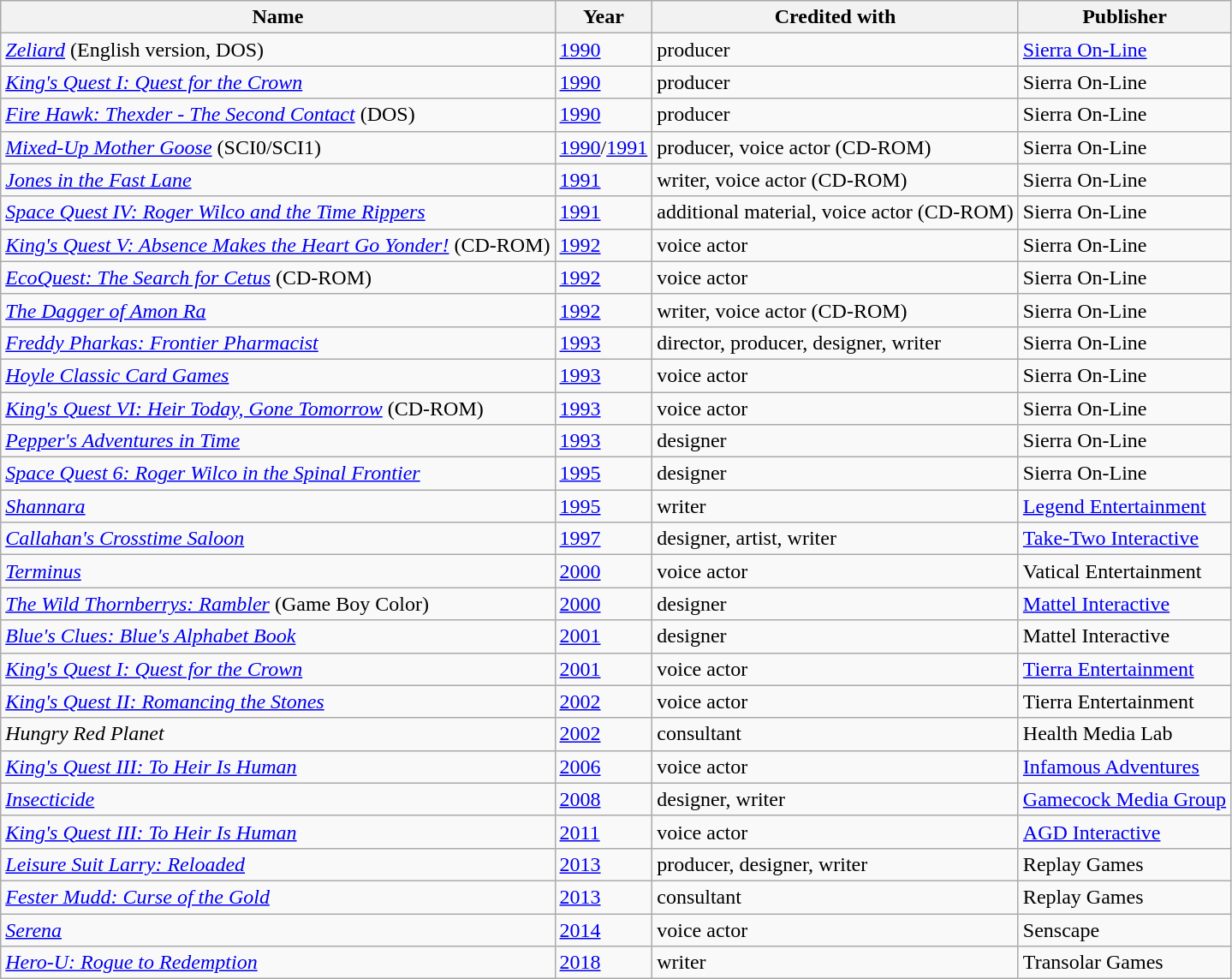<table class="wikitable sortable" border="1">
<tr>
<th scope="col">Name</th>
<th scope="col">Year</th>
<th scope="col">Credited with</th>
<th scope="col">Publisher</th>
</tr>
<tr>
<td><em><a href='#'>Zeliard</a></em> (English version, DOS)</td>
<td><a href='#'>1990</a></td>
<td>producer</td>
<td><a href='#'>Sierra On-Line</a></td>
</tr>
<tr>
<td><em><a href='#'>King's Quest I: Quest for the Crown</a></em></td>
<td><a href='#'>1990</a></td>
<td>producer</td>
<td>Sierra On-Line</td>
</tr>
<tr>
<td><em><a href='#'>Fire Hawk: Thexder - The Second Contact</a></em> (DOS)</td>
<td><a href='#'>1990</a></td>
<td>producer</td>
<td>Sierra On-Line</td>
</tr>
<tr>
<td><em><a href='#'>Mixed-Up Mother Goose</a></em> (SCI0/SCI1)</td>
<td><a href='#'>1990</a>/<a href='#'>1991</a></td>
<td>producer, voice actor (CD-ROM)</td>
<td>Sierra On-Line</td>
</tr>
<tr>
<td><em><a href='#'>Jones in the Fast Lane</a></em></td>
<td><a href='#'>1991</a></td>
<td>writer, voice actor (CD-ROM)</td>
<td>Sierra On-Line</td>
</tr>
<tr>
<td><em><a href='#'>Space Quest IV: Roger Wilco and the Time Rippers</a></em></td>
<td><a href='#'>1991</a></td>
<td>additional material, voice actor (CD-ROM)</td>
<td>Sierra On-Line</td>
</tr>
<tr>
<td><em><a href='#'>King's Quest V: Absence Makes the Heart Go Yonder!</a></em> (CD-ROM)</td>
<td><a href='#'>1992</a></td>
<td>voice actor</td>
<td>Sierra On-Line</td>
</tr>
<tr>
<td><em><a href='#'>EcoQuest: The Search for Cetus</a></em> (CD-ROM)</td>
<td><a href='#'>1992</a></td>
<td>voice actor</td>
<td>Sierra On-Line</td>
</tr>
<tr>
<td><em><a href='#'>The Dagger of Amon Ra</a></em></td>
<td><a href='#'>1992</a></td>
<td>writer, voice actor (CD-ROM)</td>
<td>Sierra On-Line</td>
</tr>
<tr>
<td><em><a href='#'>Freddy Pharkas: Frontier Pharmacist</a></em></td>
<td><a href='#'>1993</a></td>
<td>director, producer, designer, writer</td>
<td>Sierra On-Line</td>
</tr>
<tr>
<td><em><a href='#'>Hoyle Classic Card Games</a></em></td>
<td><a href='#'>1993</a></td>
<td>voice actor</td>
<td>Sierra On-Line</td>
</tr>
<tr>
<td><em><a href='#'>King's Quest VI: Heir Today, Gone Tomorrow</a></em> (CD-ROM)</td>
<td><a href='#'>1993</a></td>
<td>voice actor</td>
<td>Sierra On-Line</td>
</tr>
<tr>
<td><em><a href='#'>Pepper's Adventures in Time</a></em></td>
<td><a href='#'>1993</a></td>
<td>designer</td>
<td>Sierra On-Line</td>
</tr>
<tr>
<td><em><a href='#'>Space Quest 6: Roger Wilco in the Spinal Frontier</a></em></td>
<td><a href='#'>1995</a></td>
<td>designer</td>
<td>Sierra On-Line</td>
</tr>
<tr>
<td><em><a href='#'>Shannara</a></em></td>
<td><a href='#'>1995</a></td>
<td>writer</td>
<td><a href='#'>Legend Entertainment</a></td>
</tr>
<tr>
<td><em><a href='#'>Callahan's Crosstime Saloon</a></em></td>
<td><a href='#'>1997</a></td>
<td>designer, artist, writer</td>
<td><a href='#'>Take-Two Interactive</a></td>
</tr>
<tr>
<td><em><a href='#'>Terminus</a></em></td>
<td><a href='#'>2000</a></td>
<td>voice actor</td>
<td>Vatical Entertainment</td>
</tr>
<tr>
<td><em><a href='#'>The Wild Thornberrys: Rambler</a></em> (Game Boy Color)</td>
<td><a href='#'>2000</a></td>
<td>designer</td>
<td><a href='#'>Mattel Interactive</a></td>
</tr>
<tr>
<td><em><a href='#'>Blue's Clues: Blue's Alphabet Book</a></em></td>
<td><a href='#'>2001</a></td>
<td>designer</td>
<td>Mattel Interactive</td>
</tr>
<tr>
<td><em><a href='#'>King's Quest I: Quest for the Crown</a></em></td>
<td><a href='#'>2001</a></td>
<td>voice actor</td>
<td><a href='#'>Tierra Entertainment</a></td>
</tr>
<tr>
<td><em><a href='#'>King's Quest II: Romancing the Stones</a></em></td>
<td><a href='#'>2002</a></td>
<td>voice actor</td>
<td>Tierra Entertainment</td>
</tr>
<tr>
<td><em>Hungry Red Planet</em></td>
<td><a href='#'>2002</a></td>
<td>consultant</td>
<td>Health Media Lab</td>
</tr>
<tr>
<td><em><a href='#'>King's Quest III: To Heir Is Human</a></em></td>
<td><a href='#'>2006</a></td>
<td>voice actor</td>
<td><a href='#'>Infamous Adventures</a></td>
</tr>
<tr>
<td><em><a href='#'>Insecticide</a></em></td>
<td><a href='#'>2008</a></td>
<td>designer, writer</td>
<td><a href='#'>Gamecock Media Group</a></td>
</tr>
<tr>
<td><em><a href='#'>King's Quest III: To Heir Is Human</a></em></td>
<td><a href='#'>2011</a></td>
<td>voice actor</td>
<td><a href='#'>AGD Interactive</a></td>
</tr>
<tr>
<td><em><a href='#'>Leisure Suit Larry: Reloaded</a></em></td>
<td><a href='#'>2013</a></td>
<td>producer, designer, writer</td>
<td>Replay Games</td>
</tr>
<tr>
<td><em><a href='#'>Fester Mudd: Curse of the Gold</a></em></td>
<td><a href='#'>2013</a></td>
<td>consultant</td>
<td>Replay Games</td>
</tr>
<tr>
<td><em><a href='#'>Serena</a></em></td>
<td><a href='#'>2014</a></td>
<td>voice actor</td>
<td>Senscape</td>
</tr>
<tr>
<td><em><a href='#'>Hero-U: Rogue to Redemption</a></em></td>
<td><a href='#'>2018</a></td>
<td>writer</td>
<td>Transolar Games</td>
</tr>
</table>
